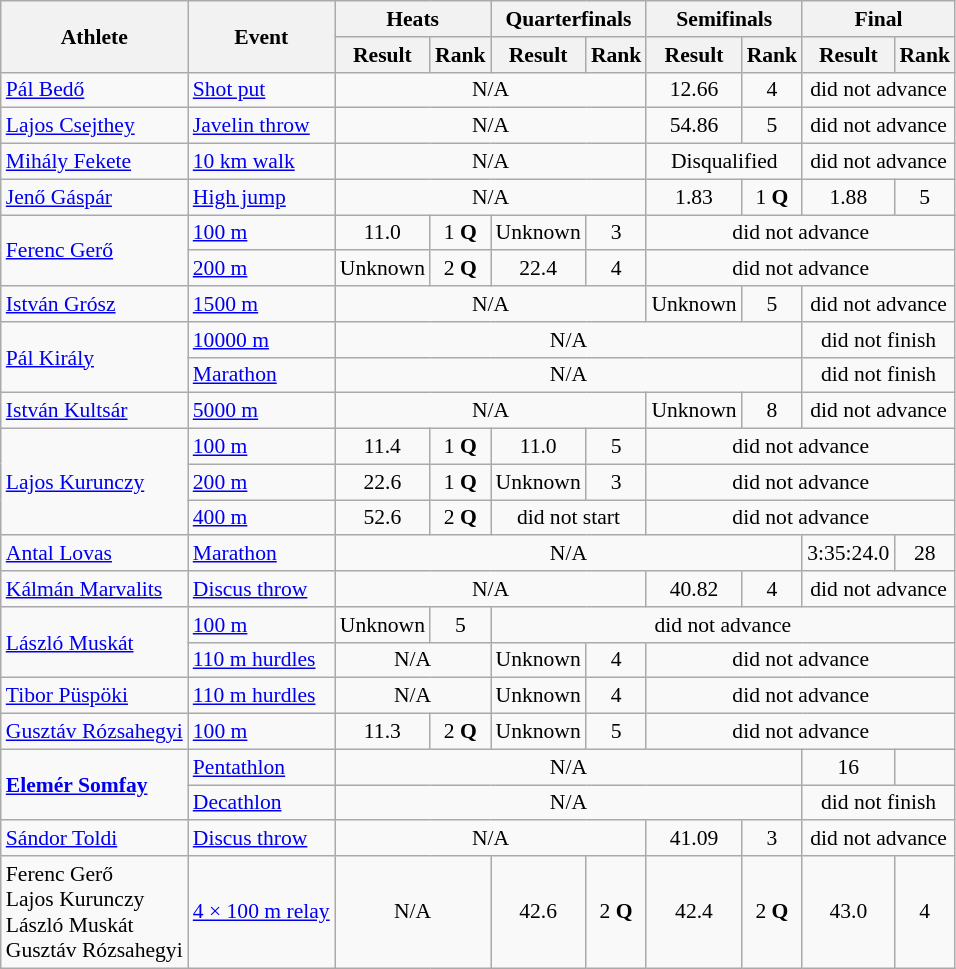<table class=wikitable style="font-size:90%">
<tr>
<th rowspan=2>Athlete</th>
<th rowspan=2>Event</th>
<th colspan=2>Heats</th>
<th colspan=2>Quarterfinals</th>
<th colspan=2>Semifinals</th>
<th colspan=2>Final</th>
</tr>
<tr>
<th>Result</th>
<th>Rank</th>
<th>Result</th>
<th>Rank</th>
<th>Result</th>
<th>Rank</th>
<th>Result</th>
<th>Rank</th>
</tr>
<tr>
<td><a href='#'>Pál Bedő</a></td>
<td><a href='#'>Shot put</a></td>
<td align=center colspan=4>N/A</td>
<td align=center>12.66</td>
<td align=center>4</td>
<td align=center colspan=2>did not advance</td>
</tr>
<tr>
<td><a href='#'>Lajos Csejthey</a></td>
<td><a href='#'>Javelin throw</a></td>
<td align=center colspan=4>N/A</td>
<td align=center>54.86</td>
<td align=center>5</td>
<td align=center colspan=2>did not advance</td>
</tr>
<tr>
<td><a href='#'>Mihály Fekete</a></td>
<td><a href='#'>10 km walk</a></td>
<td align=center colspan=4>N/A</td>
<td align=center colspan=2>Disqualified</td>
<td align=center colspan=2>did not advance</td>
</tr>
<tr>
<td><a href='#'>Jenő Gáspár</a></td>
<td><a href='#'>High jump</a></td>
<td align=center colspan=4>N/A</td>
<td align=center>1.83</td>
<td align=center>1 <strong>Q</strong></td>
<td align=center>1.88</td>
<td align=center>5</td>
</tr>
<tr>
<td rowspan=2><a href='#'>Ferenc Gerő</a></td>
<td><a href='#'>100 m</a></td>
<td align=center>11.0</td>
<td align=center>1 <strong>Q</strong></td>
<td align=center>Unknown</td>
<td align=center>3</td>
<td align=center colspan=4>did not advance</td>
</tr>
<tr>
<td><a href='#'>200 m</a></td>
<td align=center>Unknown</td>
<td align=center>2 <strong>Q</strong></td>
<td align=center>22.4</td>
<td align=center>4</td>
<td align=center colspan=4>did not advance</td>
</tr>
<tr>
<td><a href='#'>István Grósz</a></td>
<td><a href='#'>1500 m</a></td>
<td align=center colspan=4>N/A</td>
<td align=center>Unknown</td>
<td align=center>5</td>
<td align=center colspan=2>did not advance</td>
</tr>
<tr>
<td rowspan=2><a href='#'>Pál Király</a></td>
<td><a href='#'>10000 m</a></td>
<td align=center colspan=6>N/A</td>
<td align=center colspan=2>did not finish</td>
</tr>
<tr>
<td><a href='#'>Marathon</a></td>
<td align=center colspan=6>N/A</td>
<td align=center colspan=2>did not finish</td>
</tr>
<tr>
<td><a href='#'>István Kultsár</a></td>
<td><a href='#'>5000 m</a></td>
<td align=center colspan=4>N/A</td>
<td align=center>Unknown</td>
<td align=center>8</td>
<td align=center colspan=2>did not advance</td>
</tr>
<tr>
<td rowspan=3><a href='#'>Lajos Kurunczy</a></td>
<td><a href='#'>100 m</a></td>
<td align=center>11.4</td>
<td align=center>1 <strong>Q</strong></td>
<td align=center>11.0</td>
<td align=center>5</td>
<td align=center colspan=4>did not advance</td>
</tr>
<tr>
<td><a href='#'>200 m</a></td>
<td align=center>22.6</td>
<td align=center>1 <strong>Q</strong></td>
<td align=center>Unknown</td>
<td align=center>3</td>
<td align=center colspan=4>did not advance</td>
</tr>
<tr>
<td><a href='#'>400 m</a></td>
<td align=center>52.6</td>
<td align=center>2 <strong>Q</strong></td>
<td align=center colspan=2>did not start</td>
<td align=center colspan=4>did not advance</td>
</tr>
<tr>
<td><a href='#'>Antal Lovas</a></td>
<td><a href='#'>Marathon</a></td>
<td align=center colspan=6>N/A</td>
<td align=center>3:35:24.0</td>
<td align=center>28</td>
</tr>
<tr>
<td><a href='#'>Kálmán Marvalits</a></td>
<td><a href='#'>Discus throw</a></td>
<td align=center colspan=4>N/A</td>
<td align=center>40.82</td>
<td align=center>4</td>
<td align=center colspan=2>did not advance</td>
</tr>
<tr>
<td rowspan=2><a href='#'>László Muskát</a></td>
<td><a href='#'>100 m</a></td>
<td align=center>Unknown</td>
<td align=center>5</td>
<td align=center colspan=6>did not advance</td>
</tr>
<tr>
<td><a href='#'>110 m hurdles</a></td>
<td align=center colspan=2>N/A</td>
<td align=center>Unknown</td>
<td align=center>4</td>
<td align=center colspan=4>did not advance</td>
</tr>
<tr>
<td><a href='#'>Tibor Püspöki</a></td>
<td><a href='#'>110 m hurdles</a></td>
<td align=center colspan=2>N/A</td>
<td align=center>Unknown</td>
<td align=center>4</td>
<td align=center colspan=4>did not advance</td>
</tr>
<tr>
<td><a href='#'>Gusztáv Rózsahegyi</a></td>
<td><a href='#'>100 m</a></td>
<td align=center>11.3</td>
<td align=center>2 <strong>Q</strong></td>
<td align=center>Unknown</td>
<td align=center>5</td>
<td align=center colspan=4>did not advance</td>
</tr>
<tr>
<td rowspan=2><strong><a href='#'>Elemér Somfay</a></strong></td>
<td><a href='#'>Pentathlon</a></td>
<td align=center colspan=6>N/A</td>
<td align=center>16</td>
<td align=center></td>
</tr>
<tr>
<td><a href='#'>Decathlon</a></td>
<td align=center colspan=6>N/A</td>
<td align=center colspan=2>did not finish</td>
</tr>
<tr>
<td><a href='#'>Sándor Toldi</a></td>
<td><a href='#'>Discus throw</a></td>
<td align=center colspan=4>N/A</td>
<td align=center>41.09</td>
<td align=center>3</td>
<td align=center colspan=2>did not advance</td>
</tr>
<tr>
<td>Ferenc Gerő <br> Lajos Kurunczy <br> László Muskát <br> Gusztáv Rózsahegyi</td>
<td><a href='#'>4 × 100 m relay</a></td>
<td align=center colspan=2>N/A</td>
<td align=center>42.6</td>
<td align=center>2 <strong>Q</strong></td>
<td align=center>42.4</td>
<td align=center>2 <strong>Q</strong></td>
<td align=center>43.0</td>
<td align=center>4</td>
</tr>
</table>
